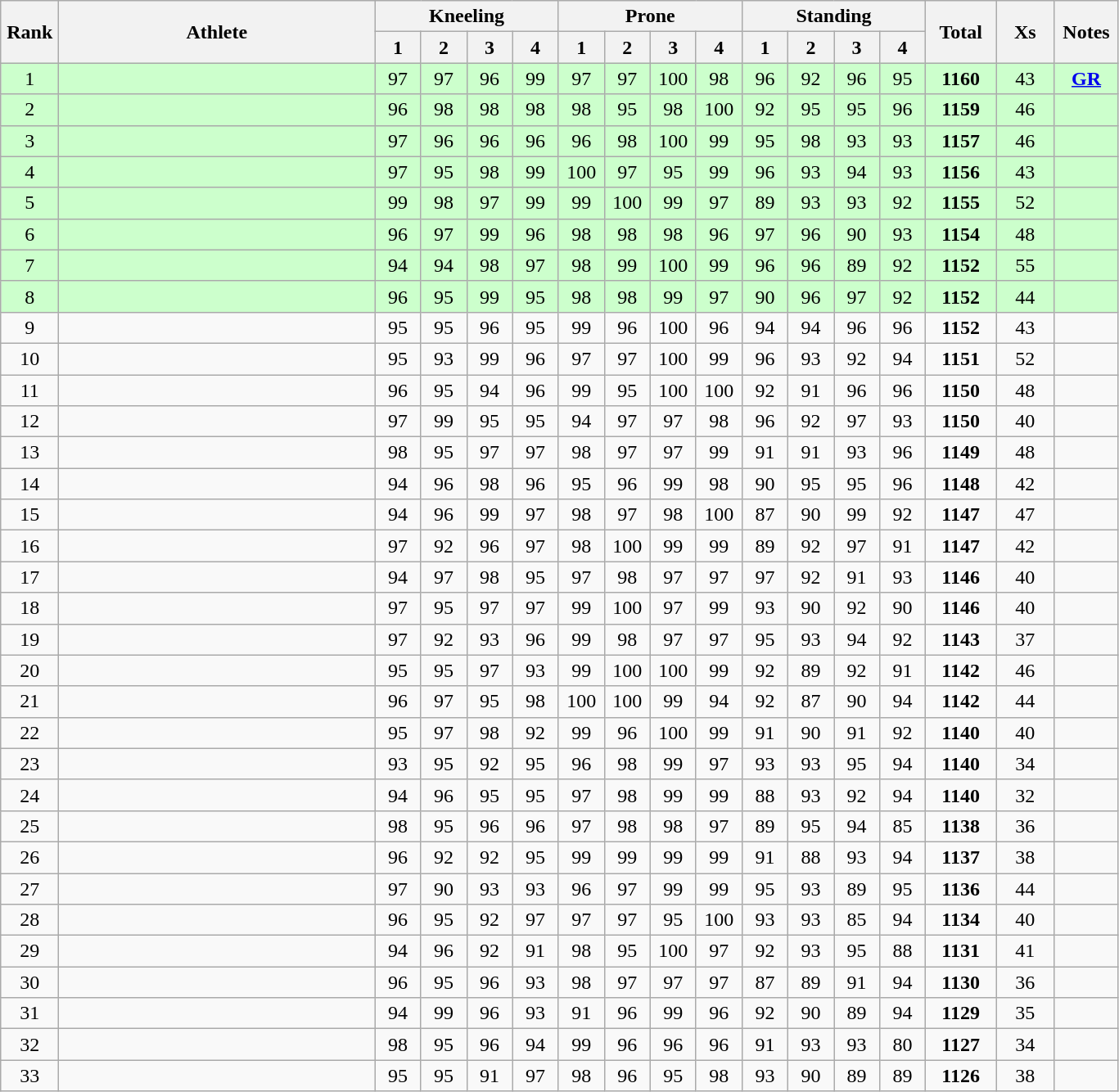<table class="wikitable" style="text-align:center">
<tr>
<th rowspan=2 width=40>Rank</th>
<th rowspan=2 width=250>Athlete</th>
<th colspan=4>Kneeling</th>
<th colspan=4>Prone</th>
<th colspan=4>Standing</th>
<th rowspan=2 width=50>Total</th>
<th rowspan=2 width=40>Xs</th>
<th rowspan=2 width=45>Notes</th>
</tr>
<tr>
<th width=30>1</th>
<th width=30>2</th>
<th width=30>3</th>
<th width=30>4</th>
<th width=30>1</th>
<th width=30>2</th>
<th width=30>3</th>
<th width=30>4</th>
<th width=30>1</th>
<th width=30>2</th>
<th width=30>3</th>
<th width=30>4</th>
</tr>
<tr bgcolor=ccffcc>
<td>1</td>
<td align=left></td>
<td>97</td>
<td>97</td>
<td>96</td>
<td>99</td>
<td>97</td>
<td>97</td>
<td>100</td>
<td>98</td>
<td>96</td>
<td>92</td>
<td>96</td>
<td>95</td>
<td><strong>1160</strong></td>
<td>43</td>
<td><strong><a href='#'>GR</a></strong></td>
</tr>
<tr bgcolor=ccffcc>
<td>2</td>
<td align=left></td>
<td>96</td>
<td>98</td>
<td>98</td>
<td>98</td>
<td>98</td>
<td>95</td>
<td>98</td>
<td>100</td>
<td>92</td>
<td>95</td>
<td>95</td>
<td>96</td>
<td><strong>1159</strong></td>
<td>46</td>
<td></td>
</tr>
<tr bgcolor=ccffcc>
<td>3</td>
<td align=left></td>
<td>97</td>
<td>96</td>
<td>96</td>
<td>96</td>
<td>96</td>
<td>98</td>
<td>100</td>
<td>99</td>
<td>95</td>
<td>98</td>
<td>93</td>
<td>93</td>
<td><strong>1157</strong></td>
<td>46</td>
<td></td>
</tr>
<tr bgcolor=ccffcc>
<td>4</td>
<td align=left></td>
<td>97</td>
<td>95</td>
<td>98</td>
<td>99</td>
<td>100</td>
<td>97</td>
<td>95</td>
<td>99</td>
<td>96</td>
<td>93</td>
<td>94</td>
<td>93</td>
<td><strong>1156</strong></td>
<td>43</td>
<td></td>
</tr>
<tr bgcolor=ccffcc>
<td>5</td>
<td align=left></td>
<td>99</td>
<td>98</td>
<td>97</td>
<td>99</td>
<td>99</td>
<td>100</td>
<td>99</td>
<td>97</td>
<td>89</td>
<td>93</td>
<td>93</td>
<td>92</td>
<td><strong>1155</strong></td>
<td>52</td>
<td></td>
</tr>
<tr bgcolor=ccffcc>
<td>6</td>
<td align=left></td>
<td>96</td>
<td>97</td>
<td>99</td>
<td>96</td>
<td>98</td>
<td>98</td>
<td>98</td>
<td>96</td>
<td>97</td>
<td>96</td>
<td>90</td>
<td>93</td>
<td><strong>1154</strong></td>
<td>48</td>
<td></td>
</tr>
<tr bgcolor=ccffcc>
<td>7</td>
<td align=left></td>
<td>94</td>
<td>94</td>
<td>98</td>
<td>97</td>
<td>98</td>
<td>99</td>
<td>100</td>
<td>99</td>
<td>96</td>
<td>96</td>
<td>89</td>
<td>92</td>
<td><strong>1152</strong></td>
<td>55</td>
<td></td>
</tr>
<tr bgcolor=ccffcc>
<td>8</td>
<td align=left></td>
<td>96</td>
<td>95</td>
<td>99</td>
<td>95</td>
<td>98</td>
<td>98</td>
<td>99</td>
<td>97</td>
<td>90</td>
<td>96</td>
<td>97</td>
<td>92</td>
<td><strong>1152</strong></td>
<td>44</td>
<td></td>
</tr>
<tr>
<td>9</td>
<td align=left></td>
<td>95</td>
<td>95</td>
<td>96</td>
<td>95</td>
<td>99</td>
<td>96</td>
<td>100</td>
<td>96</td>
<td>94</td>
<td>94</td>
<td>96</td>
<td>96</td>
<td><strong>1152</strong></td>
<td>43</td>
<td></td>
</tr>
<tr>
<td>10</td>
<td align=left></td>
<td>95</td>
<td>93</td>
<td>99</td>
<td>96</td>
<td>97</td>
<td>97</td>
<td>100</td>
<td>99</td>
<td>96</td>
<td>93</td>
<td>92</td>
<td>94</td>
<td><strong>1151</strong></td>
<td>52</td>
<td></td>
</tr>
<tr>
<td>11</td>
<td align=left></td>
<td>96</td>
<td>95</td>
<td>94</td>
<td>96</td>
<td>99</td>
<td>95</td>
<td>100</td>
<td>100</td>
<td>92</td>
<td>91</td>
<td>96</td>
<td>96</td>
<td><strong>1150</strong></td>
<td>48</td>
<td></td>
</tr>
<tr>
<td>12</td>
<td align=left></td>
<td>97</td>
<td>99</td>
<td>95</td>
<td>95</td>
<td>94</td>
<td>97</td>
<td>97</td>
<td>98</td>
<td>96</td>
<td>92</td>
<td>97</td>
<td>93</td>
<td><strong>1150</strong></td>
<td>40</td>
<td></td>
</tr>
<tr>
<td>13</td>
<td align=left></td>
<td>98</td>
<td>95</td>
<td>97</td>
<td>97</td>
<td>98</td>
<td>97</td>
<td>97</td>
<td>99</td>
<td>91</td>
<td>91</td>
<td>93</td>
<td>96</td>
<td><strong>1149</strong></td>
<td>48</td>
<td></td>
</tr>
<tr>
<td>14</td>
<td align=left></td>
<td>94</td>
<td>96</td>
<td>98</td>
<td>96</td>
<td>95</td>
<td>96</td>
<td>99</td>
<td>98</td>
<td>90</td>
<td>95</td>
<td>95</td>
<td>96</td>
<td><strong>1148</strong></td>
<td>42</td>
<td></td>
</tr>
<tr>
<td>15</td>
<td align=left></td>
<td>94</td>
<td>96</td>
<td>99</td>
<td>97</td>
<td>98</td>
<td>97</td>
<td>98</td>
<td>100</td>
<td>87</td>
<td>90</td>
<td>99</td>
<td>92</td>
<td><strong>1147</strong></td>
<td>47</td>
<td></td>
</tr>
<tr>
<td>16</td>
<td align=left></td>
<td>97</td>
<td>92</td>
<td>96</td>
<td>97</td>
<td>98</td>
<td>100</td>
<td>99</td>
<td>99</td>
<td>89</td>
<td>92</td>
<td>97</td>
<td>91</td>
<td><strong>1147</strong></td>
<td>42</td>
<td></td>
</tr>
<tr>
<td>17</td>
<td align=left></td>
<td>94</td>
<td>97</td>
<td>98</td>
<td>95</td>
<td>97</td>
<td>98</td>
<td>97</td>
<td>97</td>
<td>97</td>
<td>92</td>
<td>91</td>
<td>93</td>
<td><strong>1146</strong></td>
<td>40</td>
<td></td>
</tr>
<tr>
<td>18</td>
<td align=left></td>
<td>97</td>
<td>95</td>
<td>97</td>
<td>97</td>
<td>99</td>
<td>100</td>
<td>97</td>
<td>99</td>
<td>93</td>
<td>90</td>
<td>92</td>
<td>90</td>
<td><strong>1146</strong></td>
<td>40</td>
<td></td>
</tr>
<tr>
<td>19</td>
<td align=left></td>
<td>97</td>
<td>92</td>
<td>93</td>
<td>96</td>
<td>99</td>
<td>98</td>
<td>97</td>
<td>97</td>
<td>95</td>
<td>93</td>
<td>94</td>
<td>92</td>
<td><strong>1143</strong></td>
<td>37</td>
<td></td>
</tr>
<tr>
<td>20</td>
<td align=left></td>
<td>95</td>
<td>95</td>
<td>97</td>
<td>93</td>
<td>99</td>
<td>100</td>
<td>100</td>
<td>99</td>
<td>92</td>
<td>89</td>
<td>92</td>
<td>91</td>
<td><strong>1142</strong></td>
<td>46</td>
<td></td>
</tr>
<tr>
<td>21</td>
<td align=left></td>
<td>96</td>
<td>97</td>
<td>95</td>
<td>98</td>
<td>100</td>
<td>100</td>
<td>99</td>
<td>94</td>
<td>92</td>
<td>87</td>
<td>90</td>
<td>94</td>
<td><strong>1142</strong></td>
<td>44</td>
<td></td>
</tr>
<tr>
<td>22</td>
<td align=left></td>
<td>95</td>
<td>97</td>
<td>98</td>
<td>92</td>
<td>99</td>
<td>96</td>
<td>100</td>
<td>99</td>
<td>91</td>
<td>90</td>
<td>91</td>
<td>92</td>
<td><strong>1140</strong></td>
<td>40</td>
<td></td>
</tr>
<tr>
<td>23</td>
<td align=left></td>
<td>93</td>
<td>95</td>
<td>92</td>
<td>95</td>
<td>96</td>
<td>98</td>
<td>99</td>
<td>97</td>
<td>93</td>
<td>93</td>
<td>95</td>
<td>94</td>
<td><strong>1140</strong></td>
<td>34</td>
<td></td>
</tr>
<tr>
<td>24</td>
<td align=left></td>
<td>94</td>
<td>96</td>
<td>95</td>
<td>95</td>
<td>97</td>
<td>98</td>
<td>99</td>
<td>99</td>
<td>88</td>
<td>93</td>
<td>92</td>
<td>94</td>
<td><strong>1140</strong></td>
<td>32</td>
<td></td>
</tr>
<tr>
<td>25</td>
<td align=left></td>
<td>98</td>
<td>95</td>
<td>96</td>
<td>96</td>
<td>97</td>
<td>98</td>
<td>98</td>
<td>97</td>
<td>89</td>
<td>95</td>
<td>94</td>
<td>85</td>
<td><strong>1138</strong></td>
<td>36</td>
<td></td>
</tr>
<tr>
<td>26</td>
<td align=left></td>
<td>96</td>
<td>92</td>
<td>92</td>
<td>95</td>
<td>99</td>
<td>99</td>
<td>99</td>
<td>99</td>
<td>91</td>
<td>88</td>
<td>93</td>
<td>94</td>
<td><strong>1137</strong></td>
<td>38</td>
<td></td>
</tr>
<tr>
<td>27</td>
<td align=left></td>
<td>97</td>
<td>90</td>
<td>93</td>
<td>93</td>
<td>96</td>
<td>97</td>
<td>99</td>
<td>99</td>
<td>95</td>
<td>93</td>
<td>89</td>
<td>95</td>
<td><strong>1136</strong></td>
<td>44</td>
<td></td>
</tr>
<tr>
<td>28</td>
<td align=left></td>
<td>96</td>
<td>95</td>
<td>92</td>
<td>97</td>
<td>97</td>
<td>97</td>
<td>95</td>
<td>100</td>
<td>93</td>
<td>93</td>
<td>85</td>
<td>94</td>
<td><strong>1134</strong></td>
<td>40</td>
<td></td>
</tr>
<tr>
<td>29</td>
<td align=left></td>
<td>94</td>
<td>96</td>
<td>92</td>
<td>91</td>
<td>98</td>
<td>95</td>
<td>100</td>
<td>97</td>
<td>92</td>
<td>93</td>
<td>95</td>
<td>88</td>
<td><strong>1131</strong></td>
<td>41</td>
<td></td>
</tr>
<tr>
<td>30</td>
<td align=left></td>
<td>96</td>
<td>95</td>
<td>96</td>
<td>93</td>
<td>98</td>
<td>97</td>
<td>97</td>
<td>97</td>
<td>87</td>
<td>89</td>
<td>91</td>
<td>94</td>
<td><strong>1130</strong></td>
<td>36</td>
<td></td>
</tr>
<tr>
<td>31</td>
<td align=left></td>
<td>94</td>
<td>99</td>
<td>96</td>
<td>93</td>
<td>91</td>
<td>96</td>
<td>99</td>
<td>96</td>
<td>92</td>
<td>90</td>
<td>89</td>
<td>94</td>
<td><strong>1129</strong></td>
<td>35</td>
<td></td>
</tr>
<tr>
<td>32</td>
<td align=left></td>
<td>98</td>
<td>95</td>
<td>96</td>
<td>94</td>
<td>99</td>
<td>96</td>
<td>96</td>
<td>96</td>
<td>91</td>
<td>93</td>
<td>93</td>
<td>80</td>
<td><strong>1127</strong></td>
<td>34</td>
<td></td>
</tr>
<tr>
<td>33</td>
<td align=left></td>
<td>95</td>
<td>95</td>
<td>91</td>
<td>97</td>
<td>98</td>
<td>96</td>
<td>95</td>
<td>98</td>
<td>93</td>
<td>90</td>
<td>89</td>
<td>89</td>
<td><strong>1126</strong></td>
<td>38</td>
<td></td>
</tr>
</table>
